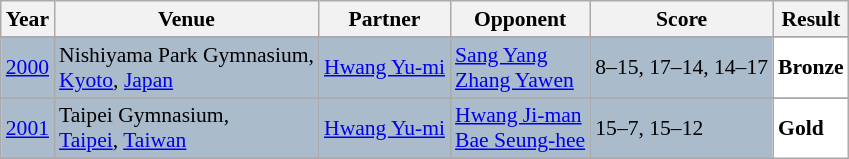<table class="sortable wikitable" style="font-size: 90%;">
<tr>
<th>Year</th>
<th>Venue</th>
<th>Partner</th>
<th>Opponent</th>
<th>Score</th>
<th>Result</th>
</tr>
<tr>
</tr>
<tr bgcolor="#AABBCC">
<td align="center"><a href='#'>2000</a></td>
<td>Nishiyama Park Gymnasium,<br><a href='#'>Kyoto</a>, <a href='#'>Japan</a></td>
<td> <a href='#'>Hwang Yu-mi</a></td>
<td> <a href='#'>Sang Yang</a><br> <a href='#'>Zhang Yawen</a></td>
<td>8–15, 17–14, 14–17</td>
<td bgcolor="#FFFFFF"> <strong>Bronze</strong></td>
</tr>
<tr>
</tr>
<tr bgcolor="#AABBCC">
<td align="center"><a href='#'>2001</a></td>
<td>Taipei Gymnasium,<br><a href='#'>Taipei</a>, <a href='#'>Taiwan</a></td>
<td> <a href='#'>Hwang Yu-mi</a></td>
<td> <a href='#'>Hwang Ji-man</a><br> <a href='#'>Bae Seung-hee</a></td>
<td>15–7, 15–12</td>
<td bgcolor="#FFFFFF"> <strong>Gold</strong></td>
</tr>
</table>
